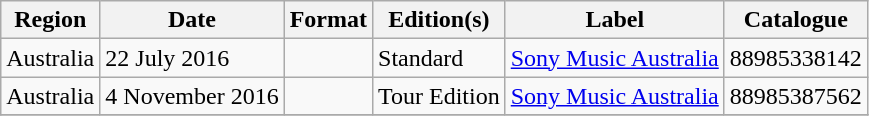<table class="wikitable plainrowheaders">
<tr>
<th scope="col">Region</th>
<th scope="col">Date</th>
<th scope="col">Format</th>
<th scope="col">Edition(s)</th>
<th scope="col">Label</th>
<th scope="col">Catalogue</th>
</tr>
<tr>
<td>Australia</td>
<td>22 July 2016</td>
<td></td>
<td>Standard</td>
<td><a href='#'>Sony Music Australia</a></td>
<td>88985338142</td>
</tr>
<tr>
<td>Australia</td>
<td>4 November 2016</td>
<td></td>
<td>Tour Edition</td>
<td><a href='#'>Sony Music Australia</a></td>
<td>88985387562</td>
</tr>
<tr>
</tr>
</table>
